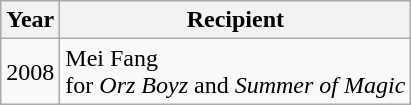<table class="wikitable sortable">
<tr>
<th>Year</th>
<th>Recipient</th>
</tr>
<tr>
<td>2008</td>
<td>Mei Fang<br> for <em>Orz Boyz</em> and <em>Summer of Magic</em></td>
</tr>
</table>
